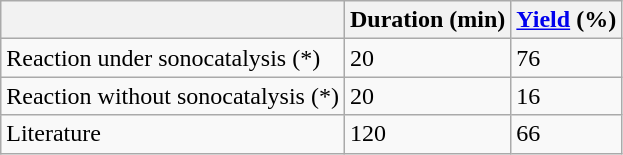<table class="wikitable">
<tr>
<th></th>
<th>Duration (min)</th>
<th><a href='#'>Yield</a> (%)</th>
</tr>
<tr>
<td>Reaction under sonocatalysis (*)</td>
<td>20</td>
<td>76</td>
</tr>
<tr>
<td>Reaction without sonocatalysis (*)</td>
<td>20</td>
<td>16</td>
</tr>
<tr>
<td>Literature</td>
<td>120</td>
<td>66</td>
</tr>
</table>
